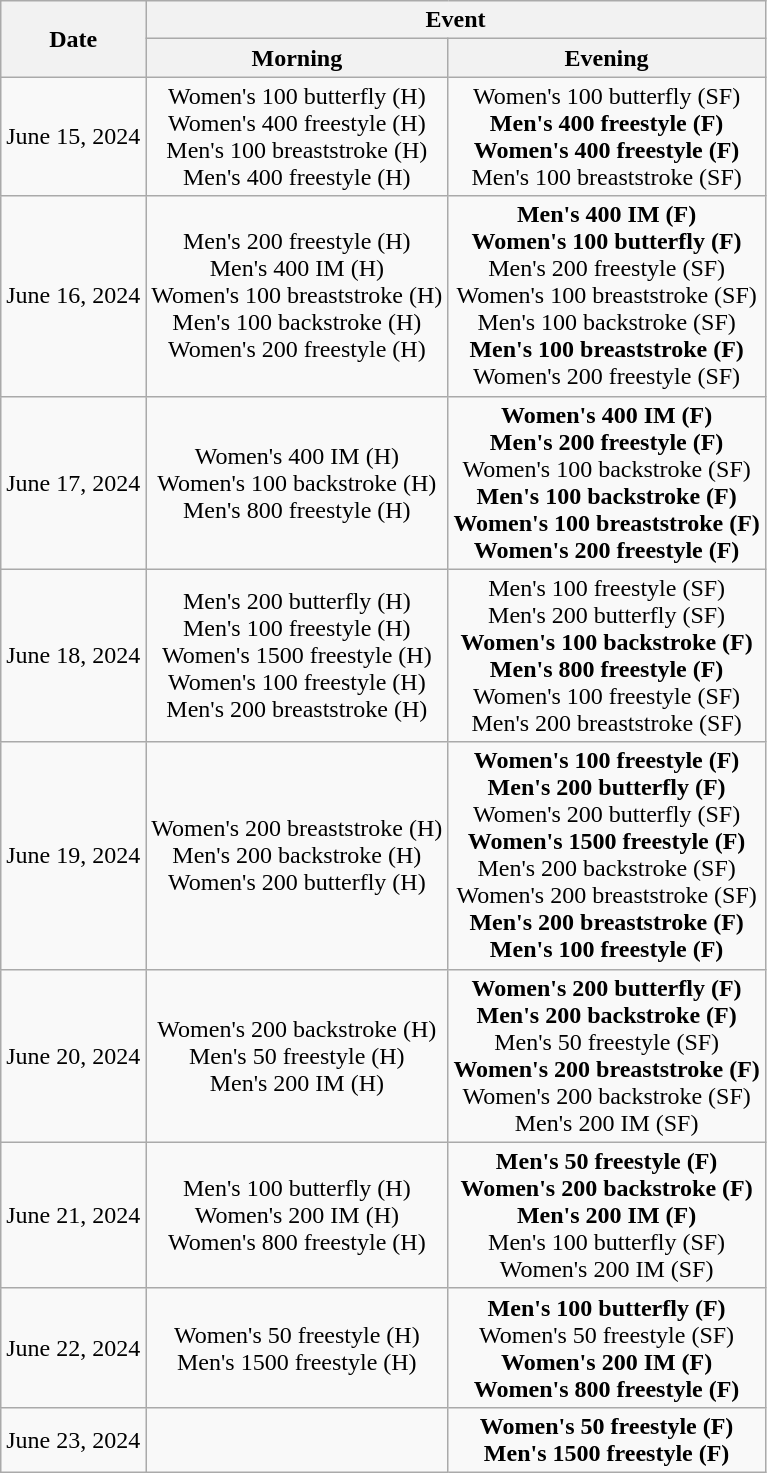<table class="wikitable" style="text-align:right">
<tr>
<th rowspan=2>Date</th>
<th colspan="4" style="text-align:center;">Event</th>
</tr>
<tr>
<th style="text-align:center;">Morning</th>
<th style="text-align:center;">Evening</th>
</tr>
<tr style="text-align:center;">
<td>June 15, 2024</td>
<td>Women's 100 butterfly (H)<br>Women's 400 freestyle (H)<br>Men's 100 breaststroke (H)<br>Men's 400 freestyle (H)</td>
<td>Women's 100 butterfly (SF)<br><strong>Men's 400 freestyle (F)</strong><br><strong>Women's 400 freestyle (F)</strong><br>Men's 100 breaststroke (SF)</td>
</tr>
<tr style="text-align:center;">
<td>June 16, 2024</td>
<td>Men's 200 freestyle (H)<br>Men's 400 IM (H)<br>Women's 100 breaststroke (H)<br>Men's 100 backstroke (H)<br>Women's 200 freestyle (H)</td>
<td><strong>Men's 400 IM (F)</strong><br><strong>Women's 100 butterfly (F)</strong><br>Men's 200 freestyle (SF)<br>Women's 100 breaststroke (SF)<br>Men's 100 backstroke (SF)<br><strong>Men's 100 breaststroke (F)</strong><br>Women's 200 freestyle (SF)</td>
</tr>
<tr style="text-align:center;">
<td>June 17, 2024</td>
<td>Women's 400 IM (H)<br>Women's 100 backstroke (H)<br>Men's 800 freestyle (H)</td>
<td><strong>Women's 400 IM (F)</strong><br><strong>Men's 200 freestyle (F)</strong><br>Women's 100 backstroke (SF)<br><strong>Men's 100 backstroke (F)</strong><br><strong>Women's 100 breaststroke (F)</strong><br><strong>Women's 200 freestyle (F)</strong></td>
</tr>
<tr style="text-align:center;">
<td>June 18, 2024</td>
<td>Men's 200 butterfly (H)<br>Men's 100 freestyle (H)<br>Women's 1500 freestyle (H)<br>Women's 100 freestyle (H)<br>Men's 200 breaststroke (H)</td>
<td>Men's 100 freestyle (SF)<br>Men's 200 butterfly (SF)<br><strong>Women's 100 backstroke (F)</strong><br><strong>Men's 800 freestyle (F)</strong><br>Women's 100 freestyle (SF)<br>Men's 200 breaststroke (SF)</td>
</tr>
<tr style="text-align:center;">
<td>June 19, 2024</td>
<td>Women's 200 breaststroke (H)<br>Men's 200 backstroke (H)<br>Women's 200 butterfly (H)</td>
<td><strong>Women's 100 freestyle (F)</strong><br><strong>Men's 200 butterfly (F)</strong><br>Women's 200 butterfly (SF)<br><strong>Women's 1500 freestyle (F)</strong><br>Men's 200 backstroke (SF)<br>Women's 200 breaststroke (SF)<br><strong>Men's 200 breaststroke (F)</strong><br><strong>Men's 100 freestyle (F)</strong></td>
</tr>
<tr style="text-align:center;">
<td>June 20, 2024</td>
<td>Women's 200 backstroke (H)<br>Men's 50 freestyle (H)<br>Men's 200 IM (H)</td>
<td><strong>Women's 200 butterfly (F)</strong><br><strong>Men's 200 backstroke (F)</strong><br>Men's 50 freestyle (SF)<br><strong>Women's 200 breaststroke (F)</strong><br>Women's 200 backstroke (SF)<br>Men's 200 IM (SF)</td>
</tr>
<tr style="text-align:center;">
<td>June 21, 2024</td>
<td>Men's 100 butterfly (H)<br>Women's 200 IM (H)<br>Women's 800 freestyle (H)</td>
<td><strong>Men's 50 freestyle (F)</strong><br><strong>Women's 200 backstroke (F)</strong><br><strong>Men's 200 IM (F)</strong><br>Men's 100 butterfly (SF)<br>Women's 200 IM (SF)</td>
</tr>
<tr style="text-align:center;">
<td>June 22, 2024</td>
<td>Women's 50 freestyle (H)<br>Men's 1500 freestyle (H)</td>
<td><strong>Men's 100 butterfly (F)</strong><br>Women's 50 freestyle (SF)<br><strong>Women's 200 IM (F)</strong><br><strong>Women's 800 freestyle (F)</strong></td>
</tr>
<tr style="text-align:center;">
<td>June 23, 2024</td>
<td></td>
<td><strong>Women's 50 freestyle (F)</strong><br><strong>Men's 1500 freestyle (F)</strong></td>
</tr>
</table>
